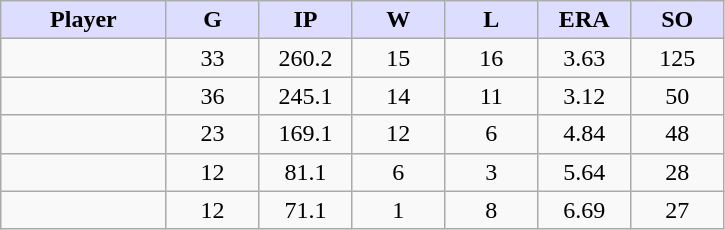<table class="wikitable sortable">
<tr>
<th style="background:#ddf; width:16%;">Player</th>
<th style="background:#ddf; width:9%;">G</th>
<th style="background:#ddf; width:9%;">IP</th>
<th style="background:#ddf; width:9%;">W</th>
<th style="background:#ddf; width:9%;">L</th>
<th style="background:#ddf; width:9%;">ERA</th>
<th style="background:#ddf; width:9%;">SO</th>
</tr>
<tr style="text-align:center;">
<td></td>
<td>33</td>
<td>260.2</td>
<td>15</td>
<td>16</td>
<td>3.63</td>
<td>125</td>
</tr>
<tr align="center">
<td></td>
<td>36</td>
<td>245.1</td>
<td>14</td>
<td>11</td>
<td>3.12</td>
<td>50</td>
</tr>
<tr style="text-align:center;">
<td></td>
<td>23</td>
<td>169.1</td>
<td>12</td>
<td>6</td>
<td>4.84</td>
<td>48</td>
</tr>
<tr align="center">
<td></td>
<td>12</td>
<td>81.1</td>
<td>6</td>
<td>3</td>
<td>5.64</td>
<td>28</td>
</tr>
<tr align="center">
<td></td>
<td>12</td>
<td>71.1</td>
<td>1</td>
<td>8</td>
<td>6.69</td>
<td>27</td>
</tr>
</table>
